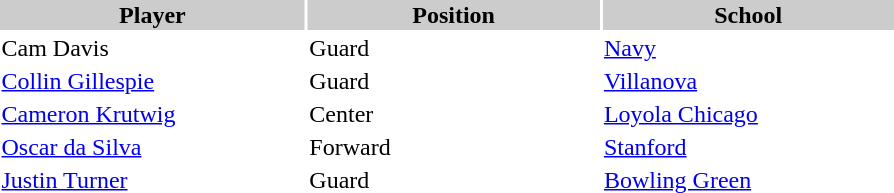<table style="width:600px" "border:'1' 'solid' 'gray' ">
<tr>
<th style="background:#CCCCCC;width:23%">Player</th>
<th style="background:#CCCCCC;width:22%">Position</th>
<th style="background:#CCCCCC;width:22%">School</th>
</tr>
<tr>
<td>Cam Davis</td>
<td>Guard</td>
<td><a href='#'>Navy</a></td>
</tr>
<tr>
<td><a href='#'>Collin Gillespie</a></td>
<td>Guard</td>
<td><a href='#'>Villanova</a></td>
</tr>
<tr>
<td><a href='#'>Cameron Krutwig</a></td>
<td>Center</td>
<td><a href='#'>Loyola Chicago</a></td>
</tr>
<tr>
<td><a href='#'>Oscar da Silva</a></td>
<td>Forward</td>
<td><a href='#'>Stanford</a></td>
</tr>
<tr>
<td><a href='#'>Justin Turner</a></td>
<td>Guard</td>
<td><a href='#'>Bowling Green</a></td>
</tr>
</table>
